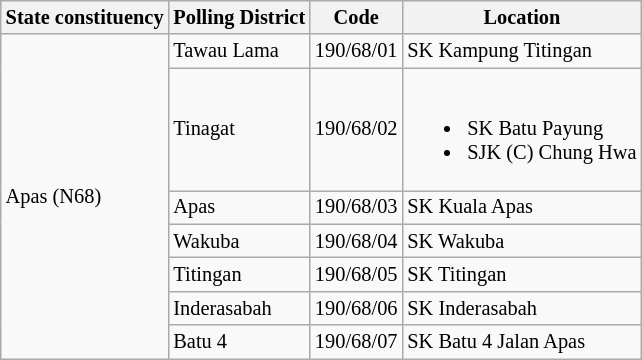<table class="wikitable sortable mw-collapsible" style="white-space:nowrap;font-size:85%">
<tr>
<th>State constituency</th>
<th>Polling District</th>
<th>Code</th>
<th>Location</th>
</tr>
<tr>
<td rowspan="7">Apas (N68)</td>
<td>Tawau Lama</td>
<td>190/68/01</td>
<td>SK Kampung Titingan</td>
</tr>
<tr>
<td>Tinagat</td>
<td>190/68/02</td>
<td><br><ul><li>SK Batu Payung</li><li>SJK (C) Chung Hwa</li></ul></td>
</tr>
<tr>
<td>Apas</td>
<td>190/68/03</td>
<td>SK Kuala Apas</td>
</tr>
<tr>
<td>Wakuba</td>
<td>190/68/04</td>
<td>SK Wakuba</td>
</tr>
<tr>
<td>Titingan</td>
<td>190/68/05</td>
<td>SK Titingan</td>
</tr>
<tr>
<td>Inderasabah</td>
<td>190/68/06</td>
<td>SK Inderasabah</td>
</tr>
<tr>
<td>Batu 4</td>
<td>190/68/07</td>
<td>SK Batu 4 Jalan Apas</td>
</tr>
</table>
